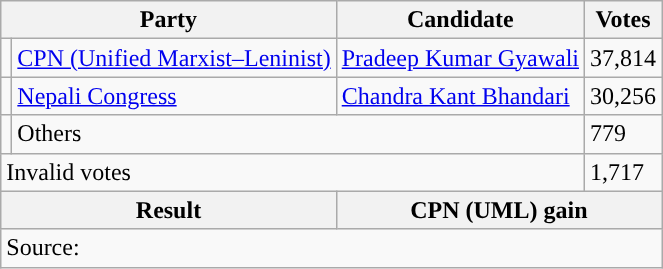<table class="wikitable">
<tr>
<th colspan="2">Party</th>
<th>Candidate</th>
<th>Votes</th>
</tr>
<tr>
<td style="background-color:"></td>
<td><a href='#'>CPN (Unified Marxist–Leninist)</a></td>
<td><a href='#'>Pradeep Kumar Gyawali</a></td>
<td>37,814</td>
</tr>
<tr>
<td style="background-color:"></td>
<td><a href='#'>Nepali Congress</a></td>
<td><a href='#'>Chandra Kant Bhandari</a></td>
<td>30,256</td>
</tr>
<tr>
<td></td>
<td colspan="2">Others</td>
<td>779</td>
</tr>
<tr>
<td colspan="3">Invalid votes</td>
<td>1,717</td>
</tr>
<tr>
<th colspan="2">Result</th>
<th colspan="2">CPN (UML) gain</th>
</tr>
<tr>
<td colspan="4">Source: </td>
</tr>
</table>
